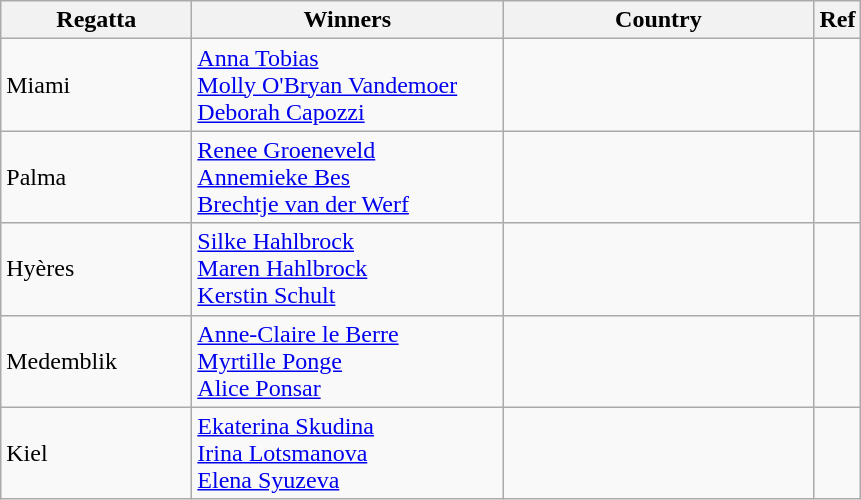<table class="wikitable">
<tr>
<th width=120>Regatta</th>
<th width=200px>Winners</th>
<th width=200px>Country</th>
<th>Ref</th>
</tr>
<tr>
<td>Miami</td>
<td><a href='#'>Anna Tobias</a><br><a href='#'>Molly O'Bryan Vandemoer</a><br><a href='#'>Deborah Capozzi</a></td>
<td></td>
<td></td>
</tr>
<tr>
<td>Palma</td>
<td><a href='#'>Renee Groeneveld</a><br><a href='#'>Annemieke Bes</a><br><a href='#'>Brechtje van der Werf</a></td>
<td></td>
<td></td>
</tr>
<tr>
<td>Hyères</td>
<td><a href='#'>Silke Hahlbrock</a><br><a href='#'>Maren Hahlbrock</a><br><a href='#'>Kerstin Schult</a></td>
<td></td>
<td></td>
</tr>
<tr>
<td>Medemblik</td>
<td><a href='#'>Anne-Claire le Berre</a><br><a href='#'>Myrtille Ponge</a><br><a href='#'>Alice Ponsar</a></td>
<td></td>
<td></td>
</tr>
<tr>
<td>Kiel</td>
<td><a href='#'>Ekaterina Skudina</a><br><a href='#'>Irina Lotsmanova</a><br><a href='#'>Elena Syuzeva</a></td>
<td></td>
<td></td>
</tr>
</table>
